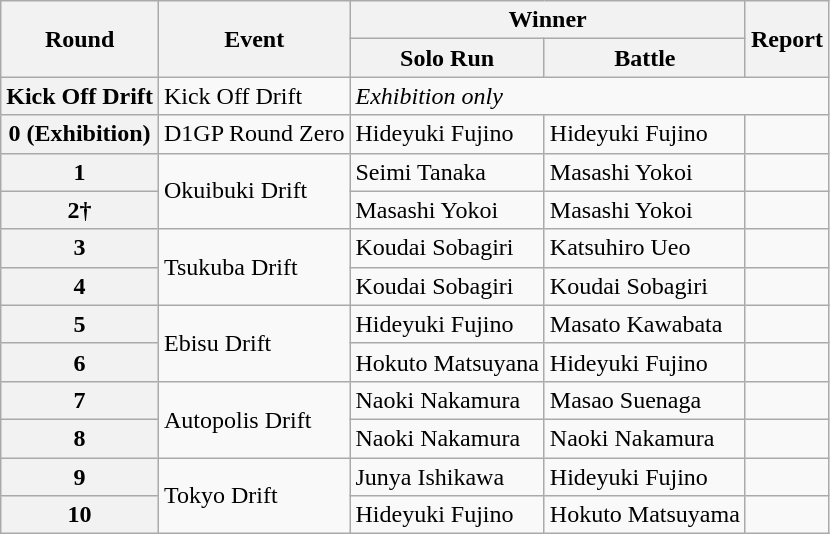<table class="wikitable">
<tr>
<th rowspan="2">Round</th>
<th rowspan="2">Event</th>
<th colspan="2">Winner</th>
<th rowspan="2">Report</th>
</tr>
<tr>
<th>Solo Run</th>
<th>Battle</th>
</tr>
<tr>
<th>Kick Off Drift</th>
<td>Kick Off Drift</td>
<td colspan="3"><em>Exhibition only</em></td>
</tr>
<tr>
<th>0 (Exhibition)</th>
<td>D1GP Round Zero</td>
<td>Hideyuki Fujino</td>
<td>Hideyuki Fujino</td>
<td></td>
</tr>
<tr>
<th>1</th>
<td rowspan="2">Okuibuki Drift</td>
<td>Seimi Tanaka</td>
<td>Masashi Yokoi</td>
<td></td>
</tr>
<tr>
<th>2†</th>
<td>Masashi Yokoi</td>
<td>Masashi Yokoi</td>
<td></td>
</tr>
<tr>
<th>3</th>
<td rowspan="2">Tsukuba Drift</td>
<td>Koudai Sobagiri</td>
<td>Katsuhiro Ueo</td>
<td></td>
</tr>
<tr>
<th>4</th>
<td>Koudai Sobagiri</td>
<td>Koudai Sobagiri</td>
<td></td>
</tr>
<tr>
<th>5</th>
<td rowspan="2">Ebisu Drift</td>
<td>Hideyuki Fujino</td>
<td>Masato Kawabata</td>
<td></td>
</tr>
<tr>
<th>6</th>
<td>Hokuto Matsuyana</td>
<td>Hideyuki Fujino</td>
<td></td>
</tr>
<tr>
<th>7</th>
<td rowspan="2">Autopolis Drift</td>
<td>Naoki Nakamura</td>
<td>Masao Suenaga</td>
<td></td>
</tr>
<tr>
<th>8</th>
<td>Naoki Nakamura</td>
<td>Naoki Nakamura</td>
<td></td>
</tr>
<tr>
<th>9</th>
<td rowspan="2">Tokyo Drift</td>
<td>Junya Ishikawa</td>
<td>Hideyuki Fujino</td>
<td></td>
</tr>
<tr>
<th>10</th>
<td>Hideyuki Fujino</td>
<td>Hokuto Matsuyama</td>
<td></td>
</tr>
</table>
